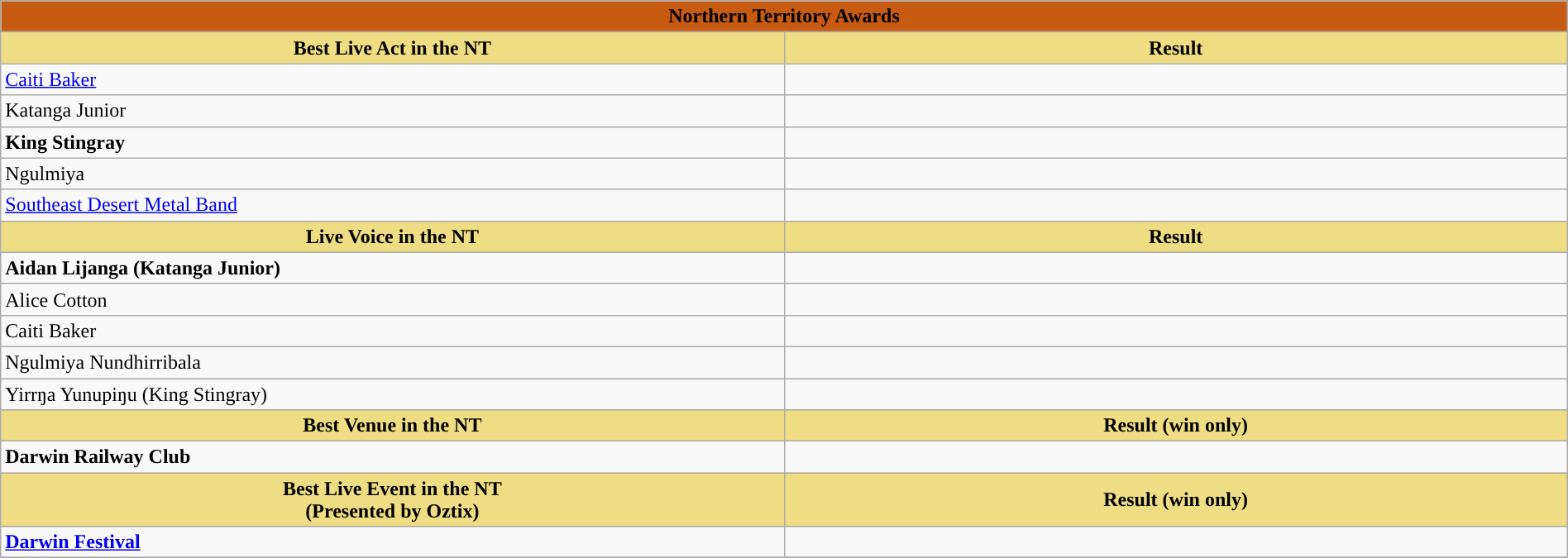<table class="wikitable" width=100%>
<tr>
<th colspan="2" ! style="width:15%;background:#C75B12">Northern Territory Awards</th>
</tr>
<tr>
<th style="width:10%;background:#EEDD82;">Best Live Act in the NT</th>
<th style="width:10%;background:#EEDD82;">Result</th>
</tr>
<tr>
<td><a href='#'>Caiti Baker</a></td>
<td></td>
</tr>
<tr>
<td>Katanga Junior</td>
<td></td>
</tr>
<tr>
<td><strong>King Stingray</strong></td>
<td></td>
</tr>
<tr>
<td>Ngulmiya</td>
<td></td>
</tr>
<tr>
<td><a href='#'>Southeast Desert Metal Band</a></td>
<td></td>
</tr>
<tr>
<th style="width:10%;background:#EEDD82;">Live Voice in the NT</th>
<th style="width:10%;background:#EEDD82;">Result</th>
</tr>
<tr>
<td><strong>Aidan Lijanga (Katanga Junior)</strong></td>
<td></td>
</tr>
<tr>
<td>Alice Cotton</td>
<td></td>
</tr>
<tr>
<td>Caiti Baker</td>
<td></td>
</tr>
<tr>
<td>Ngulmiya Nundhirribala</td>
<td></td>
</tr>
<tr>
<td>Yirrŋa Yunupiŋu (King Stingray)</td>
<td></td>
</tr>
<tr>
<th style="width:10%;background:#EEDD82;">Best Venue in the NT</th>
<th style="width:10%;background:#EEDD82;">Result (win only)</th>
</tr>
<tr>
<td><strong>Darwin Railway Club</strong></td>
<td></td>
</tr>
<tr>
<th style="width:10%;background:#EEDD82;">Best Live Event in the NT <br> (Presented by Oztix)</th>
<th style="width:10%;background:#EEDD82;">Result (win only)</th>
</tr>
<tr>
<td><strong><a href='#'>Darwin Festival</a></strong></td>
<td></td>
</tr>
<tr>
</tr>
</table>
